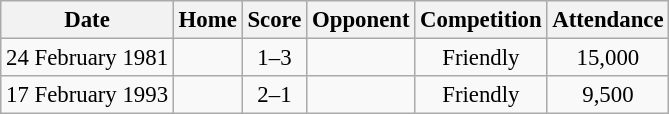<table class="wikitable" style="font-size: 95%;text-align: center;">
<tr>
<th>Date</th>
<th>Home</th>
<th>Score</th>
<th>Opponent</th>
<th>Competition</th>
<th>Attendance</th>
</tr>
<tr>
<td>24 February 1981</td>
<td></td>
<td>1–3</td>
<td><strong></strong></td>
<td>Friendly</td>
<td>15,000</td>
</tr>
<tr>
<td>17 February 1993</td>
<td><strong></strong></td>
<td>2–1</td>
<td></td>
<td>Friendly</td>
<td>9,500</td>
</tr>
</table>
